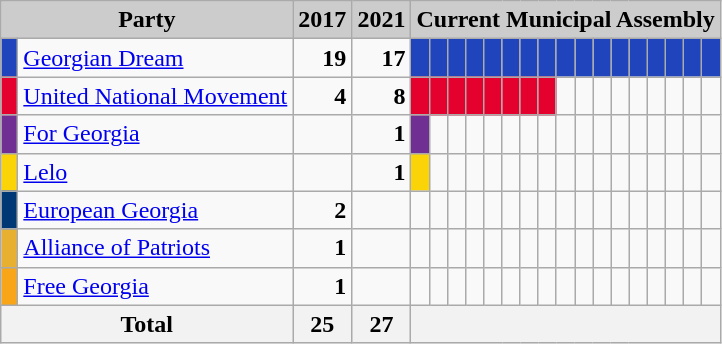<table class="wikitable">
<tr>
<th colspan="2" style="background:#ccc">Party</th>
<th style="background:#ccc">2017</th>
<th style="background:#ccc">2021</th>
<th colspan="20" style="background:#ccc">Current Municipal Assembly</th>
</tr>
<tr>
<td style="background-color: #2044bc  "> </td>
<td><a href='#'>Georgian Dream</a></td>
<td style="text-align: right"><strong>19</strong></td>
<td style="text-align: right"><strong>17</strong></td>
<td style="background-color: #2044bc "></td>
<td style="background-color: #2044bc "> </td>
<td style="background-color: #2044bc "> </td>
<td style="background-color: #2044bc "> </td>
<td style="background-color: #2044bc "> </td>
<td style="background-color: #2044bc "> </td>
<td style="background-color: #2044bc "> </td>
<td style="background-color: #2044bc "> </td>
<td style="background-color: #2044bc "> </td>
<td style="background-color: #2044bc "> </td>
<td style="background-color: #2044bc "> </td>
<td style="background-color: #2044bc "> </td>
<td style="background-color: #2044bc "> </td>
<td style="background-color: #2044bc "> </td>
<td style="background-color: #2044bc "> </td>
<td style="background-color: #2044bc "> </td>
<td style="background-color: #2044bc "> </td>
</tr>
<tr>
<td style="background-color: #e4012e  "> </td>
<td><a href='#'>United National Movement</a></td>
<td style="text-align: right"><strong>4</strong></td>
<td style="text-align: right"><strong>8</strong></td>
<td style="background-color: #e4012e "> </td>
<td style="background-color: #e4012e "> </td>
<td style="background-color: #e4012e "> </td>
<td style="background-color: #e4012e "> </td>
<td style="background-color: #e4012e "> </td>
<td style="background-color: #e4012e "> </td>
<td style="background-color: #e4012e "> </td>
<td style="background-color: #e4012e "> </td>
<td></td>
<td></td>
<td></td>
<td></td>
<td></td>
<td></td>
<td></td>
<td></td>
<td></td>
</tr>
<tr>
<td style="background-color: #702F92  "> </td>
<td><a href='#'>For Georgia</a></td>
<td></td>
<td style="text-align: right"><strong>1</strong></td>
<td style="background-color: #702f92 "> </td>
<td></td>
<td></td>
<td></td>
<td></td>
<td></td>
<td></td>
<td></td>
<td></td>
<td></td>
<td></td>
<td></td>
<td></td>
<td></td>
<td></td>
<td></td>
<td></td>
</tr>
<tr>
<td style="background-color: #fad406 "> </td>
<td><a href='#'>Lelo</a></td>
<td></td>
<td style="text-align: right"><strong>1</strong></td>
<td style="background-color: #fad406 "> </td>
<td></td>
<td></td>
<td></td>
<td></td>
<td></td>
<td></td>
<td></td>
<td></td>
<td></td>
<td></td>
<td></td>
<td></td>
<td></td>
<td></td>
<td></td>
<td></td>
</tr>
<tr>
<td style="background-color: #003876  "> </td>
<td><a href='#'>European Georgia</a></td>
<td style="text-align: right"><strong>2</strong></td>
<td></td>
<td></td>
<td></td>
<td></td>
<td></td>
<td></td>
<td></td>
<td></td>
<td></td>
<td></td>
<td></td>
<td></td>
<td></td>
<td></td>
<td></td>
<td></td>
<td></td>
<td></td>
</tr>
<tr>
<td style="background-color: #e7b031 "> </td>
<td><a href='#'>Alliance of Patriots</a></td>
<td style="text-align: right"><strong>1</strong></td>
<td></td>
<td></td>
<td></td>
<td></td>
<td></td>
<td></td>
<td></td>
<td></td>
<td></td>
<td></td>
<td></td>
<td></td>
<td></td>
<td></td>
<td></td>
<td></td>
<td></td>
<td></td>
</tr>
<tr>
<td style="background-color: #f8A517 "> </td>
<td><a href='#'>Free Georgia</a></td>
<td style="text-align: right"><strong>1</strong></td>
<td></td>
<td></td>
<td></td>
<td></td>
<td></td>
<td></td>
<td></td>
<td></td>
<td></td>
<td></td>
<td></td>
<td></td>
<td></td>
<td></td>
<td></td>
<td></td>
<td></td>
<td></td>
</tr>
<tr>
<th colspan="2">Total</th>
<th align="right">25</th>
<th align="right">27</th>
<th colspan="35"> </th>
</tr>
</table>
